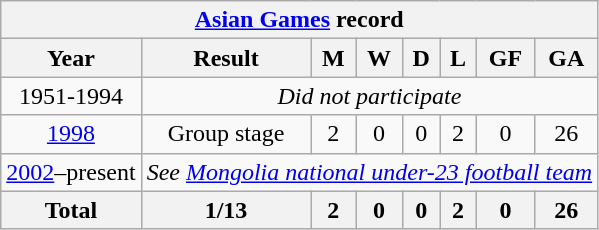<table class="wikitable" style="text-align: center;">
<tr>
<th colspan=9><a href='#'>Asian Games</a> record</th>
</tr>
<tr>
<th>Year</th>
<th>Result</th>
<th>M</th>
<th>W</th>
<th>D</th>
<th>L</th>
<th>GF</th>
<th>GA</th>
</tr>
<tr>
<td>  1951-1994</td>
<td colspan=8><em>Did not participate</em></td>
</tr>
<tr>
<td> <a href='#'>1998</a></td>
<td>Group stage</td>
<td>2</td>
<td>0</td>
<td>0</td>
<td>2</td>
<td>0</td>
<td>26</td>
</tr>
<tr>
<td><a href='#'>2002</a>–present</td>
<td colspan=8><em>See <a href='#'>Mongolia national under-23 football team</a></em></td>
</tr>
<tr>
<th>Total</th>
<th>1/13</th>
<th>2</th>
<th>0</th>
<th>0</th>
<th>2</th>
<th>0</th>
<th>26</th>
</tr>
</table>
